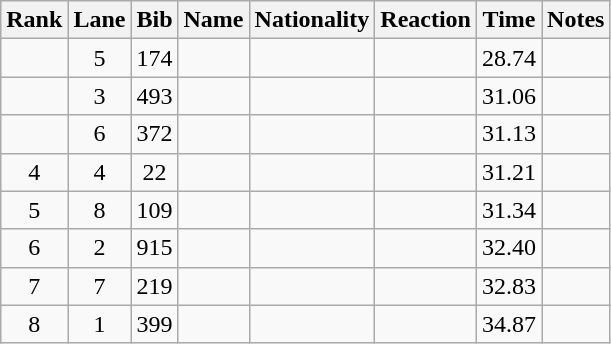<table class="wikitable sortable" style="text-align:center">
<tr>
<th>Rank</th>
<th>Lane</th>
<th>Bib</th>
<th>Name</th>
<th>Nationality</th>
<th>Reaction</th>
<th>Time</th>
<th>Notes</th>
</tr>
<tr>
<td></td>
<td>5</td>
<td>174</td>
<td align=left></td>
<td align=left></td>
<td></td>
<td>28.74</td>
<td></td>
</tr>
<tr>
<td></td>
<td>3</td>
<td>493</td>
<td align=left></td>
<td align=left></td>
<td></td>
<td>31.06</td>
<td></td>
</tr>
<tr>
<td></td>
<td>6</td>
<td>372</td>
<td align=left></td>
<td align=left></td>
<td></td>
<td>31.13</td>
<td></td>
</tr>
<tr>
<td>4</td>
<td>4</td>
<td>22</td>
<td align=left></td>
<td align=left></td>
<td></td>
<td>31.21</td>
<td></td>
</tr>
<tr>
<td>5</td>
<td>8</td>
<td>109</td>
<td align=left></td>
<td align=left></td>
<td></td>
<td>31.34</td>
<td></td>
</tr>
<tr>
<td>6</td>
<td>2</td>
<td>915</td>
<td align=left></td>
<td align=left></td>
<td></td>
<td>32.40</td>
<td></td>
</tr>
<tr>
<td>7</td>
<td>7</td>
<td>219</td>
<td align=left></td>
<td align=left></td>
<td></td>
<td>32.83</td>
<td></td>
</tr>
<tr>
<td>8</td>
<td>1</td>
<td>399</td>
<td align=left></td>
<td align=left></td>
<td></td>
<td>34.87</td>
<td></td>
</tr>
</table>
